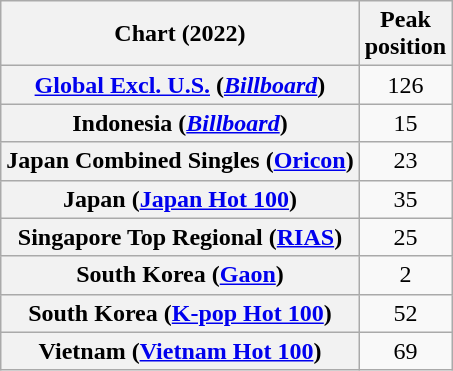<table class="wikitable sortable plainrowheaders" style="text-align:center">
<tr>
<th scope="col">Chart (2022)</th>
<th scope="col">Peak<br>position</th>
</tr>
<tr>
<th scope="row"><a href='#'>Global Excl. U.S.</a> (<em><a href='#'>Billboard</a></em>)</th>
<td>126</td>
</tr>
<tr>
<th scope="row">Indonesia (<em><a href='#'>Billboard</a></em>)</th>
<td>15</td>
</tr>
<tr>
<th scope="row">Japan Combined Singles (<a href='#'>Oricon</a>)</th>
<td>23</td>
</tr>
<tr>
<th scope="row">Japan (<a href='#'>Japan Hot 100</a>)</th>
<td>35</td>
</tr>
<tr>
<th scope="row">Singapore Top Regional (<a href='#'>RIAS</a>)</th>
<td>25</td>
</tr>
<tr>
<th scope="row">South Korea (<a href='#'>Gaon</a>)</th>
<td>2</td>
</tr>
<tr>
<th scope="row">South Korea (<a href='#'>K-pop Hot 100</a>)</th>
<td>52</td>
</tr>
<tr>
<th scope="row">Vietnam (<a href='#'>Vietnam Hot 100</a>)</th>
<td>69</td>
</tr>
</table>
